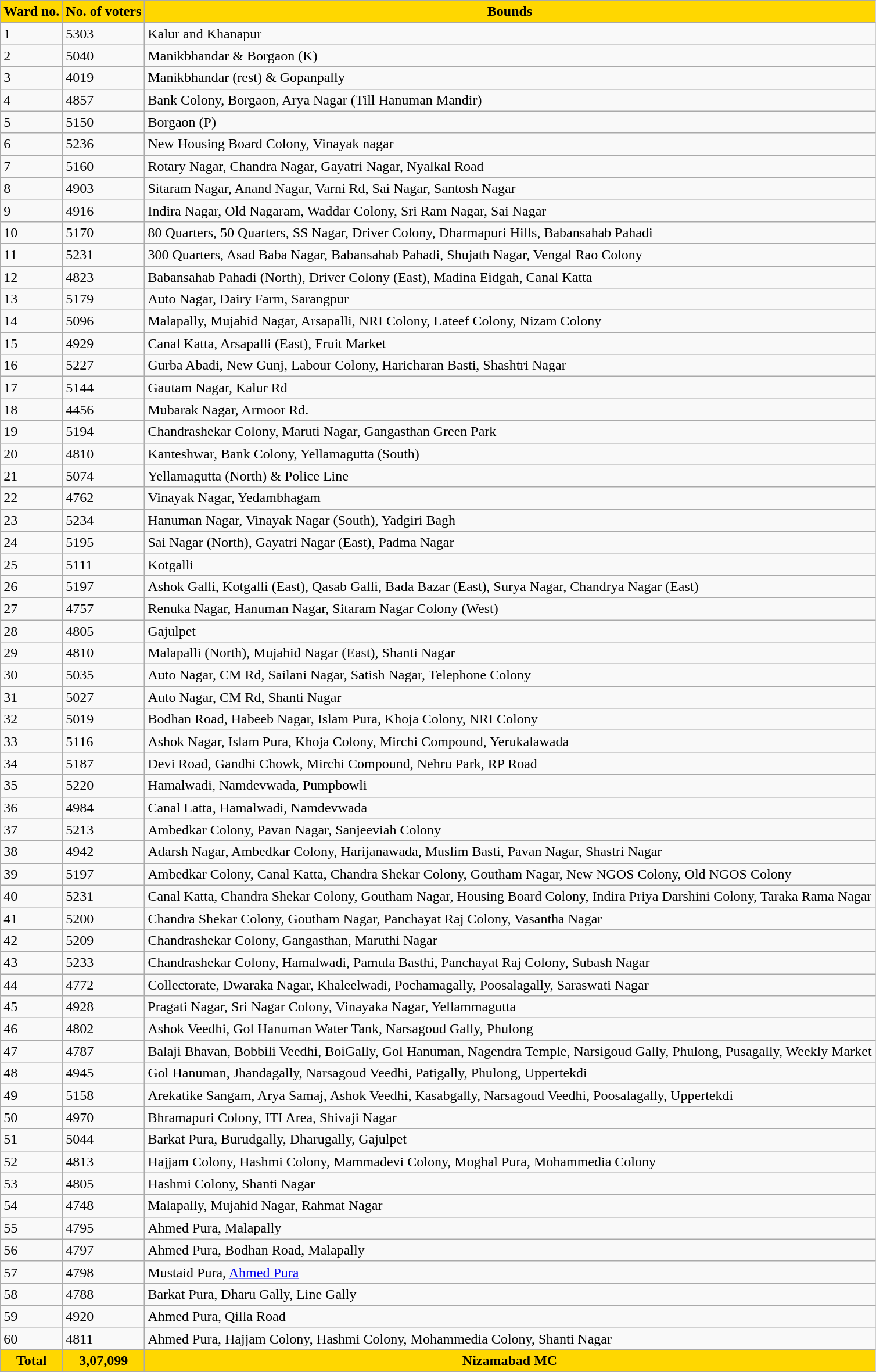<table class="wikitable sortable">
<tr>
<th ! style="background-color:#FFD700">Ward no.</th>
<th ! style="background-color:#FFD700">No. of voters</th>
<th ! style="background-color:#FFD700">Bounds</th>
</tr>
<tr>
<td valign="top">1</td>
<td valign="top">5303</td>
<td valign="top">Kalur and Khanapur</td>
</tr>
<tr>
<td valign="top">2</td>
<td valign="top">5040</td>
<td valign="top">Manikbhandar & Borgaon (K)</td>
</tr>
<tr>
<td valign="top">3</td>
<td valign="top">4019</td>
<td valign="top">Manikbhandar (rest) & Gopanpally</td>
</tr>
<tr>
<td valign="top">4</td>
<td valign="top">4857</td>
<td valign="top">Bank Colony, Borgaon, Arya Nagar (Till Hanuman Mandir)</td>
</tr>
<tr>
<td valign="top">5</td>
<td valign="top">5150</td>
<td valign="top">Borgaon (P)</td>
</tr>
<tr>
<td valign="top">6</td>
<td valign="top">5236</td>
<td valign="top">New Housing Board Colony, Vinayak nagar</td>
</tr>
<tr>
<td valign="top">7</td>
<td valign="top">5160</td>
<td valign="top">Rotary Nagar, Chandra Nagar, Gayatri Nagar, Nyalkal Road</td>
</tr>
<tr>
<td valign="top">8</td>
<td valign="top">4903</td>
<td valign="top">Sitaram Nagar, Anand Nagar,  Varni Rd, Sai Nagar, Santosh Nagar</td>
</tr>
<tr>
<td valign="top">9</td>
<td valign="top">4916</td>
<td valign="top">Indira Nagar, Old Nagaram, Waddar Colony, Sri Ram Nagar, Sai Nagar</td>
</tr>
<tr>
<td valign="top">10</td>
<td valign="top">5170</td>
<td valign="top">80 Quarters, 50 Quarters, SS Nagar, Driver Colony, Dharmapuri Hills, Babansahab Pahadi</td>
</tr>
<tr>
<td valign="top">11</td>
<td valign="top">5231</td>
<td valign="top">300 Quarters, Asad Baba Nagar, Babansahab Pahadi, Shujath Nagar, Vengal Rao Colony</td>
</tr>
<tr>
<td valign="top">12</td>
<td valign="top">4823</td>
<td valign="top">Babansahab Pahadi (North), Driver Colony (East), Madina Eidgah, Canal Katta</td>
</tr>
<tr>
<td valign="top">13</td>
<td valign="top">5179</td>
<td valign="top">Auto Nagar, Dairy Farm, Sarangpur</td>
</tr>
<tr>
<td valign="top">14</td>
<td valign="top">5096</td>
<td valign="top">Malapally, Mujahid Nagar, Arsapalli, NRI Colony, Lateef Colony, Nizam Colony</td>
</tr>
<tr>
<td valign="top">15</td>
<td valign="top">4929</td>
<td valign="top">Canal Katta, Arsapalli (East), Fruit Market</td>
</tr>
<tr>
<td valign="top">16</td>
<td valign="top">5227</td>
<td valign="top">Gurba Abadi, New Gunj, Labour Colony, Haricharan Basti, Shashtri Nagar</td>
</tr>
<tr>
<td valign="top">17</td>
<td valign="top">5144</td>
<td valign="top">Gautam Nagar, Kalur Rd</td>
</tr>
<tr>
<td valign="top">18</td>
<td valign="top">4456</td>
<td valign="top">Mubarak Nagar, Armoor Rd.</td>
</tr>
<tr>
<td valign="top">19</td>
<td valign="top">5194</td>
<td valign="top">Chandrashekar Colony, Maruti Nagar, Gangasthan Green Park</td>
</tr>
<tr>
<td valign="top">20</td>
<td valign="top">4810</td>
<td valign="top">Kanteshwar, Bank Colony, Yellamagutta (South)</td>
</tr>
<tr>
<td valign="top">21</td>
<td valign="top">5074</td>
<td valign="top">Yellamagutta (North) & Police Line</td>
</tr>
<tr>
<td valign="top">22</td>
<td valign="top">4762</td>
<td valign="top">Vinayak Nagar, Yedambhagam</td>
</tr>
<tr>
<td valign="top">23</td>
<td valign="top">5234</td>
<td valign="top">Hanuman Nagar, Vinayak Nagar (South), Yadgiri Bagh</td>
</tr>
<tr>
<td valign="top">24</td>
<td valign="top">5195</td>
<td valign="top">Sai Nagar (North), Gayatri Nagar (East), Padma Nagar</td>
</tr>
<tr>
<td valign="top">25</td>
<td valign="top">5111</td>
<td valign="top">Kotgalli</td>
</tr>
<tr>
<td valign="top">26</td>
<td valign="top">5197</td>
<td valign="top">Ashok Galli, Kotgalli (East), Qasab Galli, Bada Bazar (East), Surya Nagar, Chandrya Nagar (East)</td>
</tr>
<tr>
<td valign="top">27</td>
<td valign="top">4757</td>
<td valign="top">Renuka Nagar, Hanuman Nagar, Sitaram Nagar Colony (West)</td>
</tr>
<tr>
<td valign="top">28</td>
<td valign="top">4805</td>
<td valign="top">Gajulpet</td>
</tr>
<tr>
<td valign="top">29</td>
<td valign="top">4810</td>
<td valign="top">Malapalli (North), Mujahid Nagar (East), Shanti Nagar</td>
</tr>
<tr>
<td valign="top">30</td>
<td valign="top">5035</td>
<td valign="top">Auto Nagar, CM Rd, Sailani Nagar, Satish Nagar, Telephone Colony</td>
</tr>
<tr>
<td valign="top">31</td>
<td valign="top">5027</td>
<td valign="top">Auto Nagar, CM Rd, Shanti Nagar</td>
</tr>
<tr>
<td valign="top">32</td>
<td valign="top">5019</td>
<td valign="top">Bodhan Road, Habeeb Nagar, Islam Pura, Khoja Colony, NRI Colony</td>
</tr>
<tr>
<td valign="top">33</td>
<td valign="top">5116</td>
<td valign="top">Ashok Nagar, Islam Pura, Khoja Colony, Mirchi Compound, Yerukalawada</td>
</tr>
<tr>
<td valign="top">34</td>
<td valign="top">5187</td>
<td valign="top">Devi Road, Gandhi Chowk, Mirchi Compound, Nehru Park, RP Road</td>
</tr>
<tr>
<td valign="top">35</td>
<td valign="top">5220</td>
<td valign="top">Hamalwadi, Namdevwada, Pumpbowli</td>
</tr>
<tr>
<td valign="top">36</td>
<td valign="top">4984</td>
<td valign="top">Canal Latta, Hamalwadi, Namdevwada</td>
</tr>
<tr>
<td valign="top">37</td>
<td valign="top">5213</td>
<td valign="top">Ambedkar Colony, Pavan Nagar, Sanjeeviah Colony</td>
</tr>
<tr>
<td valign="top">38</td>
<td valign="top">4942</td>
<td valign="top">Adarsh Nagar, Ambedkar Colony, Harijanawada, Muslim Basti, Pavan Nagar, Shastri Nagar</td>
</tr>
<tr>
<td valign="top">39</td>
<td valign="top">5197</td>
<td valign="top">Ambedkar Colony, Canal Katta, Chandra Shekar Colony, Goutham Nagar, New NGOS Colony, Old NGOS Colony</td>
</tr>
<tr>
<td valign="top">40</td>
<td valign="top">5231</td>
<td valign="top">Canal Katta, Chandra Shekar Colony, Goutham Nagar, Housing Board Colony, Indira Priya Darshini Colony, Taraka Rama Nagar</td>
</tr>
<tr>
<td valign="top">41</td>
<td valign="top">5200</td>
<td valign="top">Chandra Shekar Colony, Goutham Nagar, Panchayat Raj Colony, Vasantha Nagar</td>
</tr>
<tr>
<td valign="top">42</td>
<td valign="top">5209</td>
<td valign="top">Chandrashekar Colony, Gangasthan, Maruthi Nagar</td>
</tr>
<tr>
<td valign="top">43</td>
<td valign="top">5233</td>
<td valign="top">Chandrashekar Colony, Hamalwadi, Pamula Basthi, Panchayat Raj Colony, Subash Nagar</td>
</tr>
<tr>
<td valign="top">44</td>
<td valign="top">4772</td>
<td valign="top">Collectorate, Dwaraka Nagar, Khaleelwadi, Pochamagally, Poosalagally, Saraswati Nagar</td>
</tr>
<tr>
<td valign="top">45</td>
<td valign="top">4928</td>
<td valign="top">Pragati Nagar, Sri Nagar Colony, Vinayaka Nagar, Yellammagutta</td>
</tr>
<tr>
<td valign="top">46</td>
<td valign="top">4802</td>
<td valign="top">Ashok Veedhi, Gol Hanuman Water Tank, Narsagoud Gally, Phulong</td>
</tr>
<tr>
<td valign="top">47</td>
<td valign="top">4787</td>
<td valign="top">Balaji Bhavan, Bobbili Veedhi, BoiGally, Gol Hanuman, Nagendra Temple, Narsigoud Gally, Phulong, Pusagally, Weekly Market</td>
</tr>
<tr>
<td valign="top">48</td>
<td valign="top">4945</td>
<td valign="top">Gol Hanuman, Jhandagally, Narsagoud Veedhi, Patigally, Phulong, Uppertekdi</td>
</tr>
<tr>
<td valign="top">49</td>
<td valign="top">5158</td>
<td valign="top">Arekatike Sangam, Arya Samaj, Ashok Veedhi, Kasabgally, Narsagoud Veedhi, Poosalagally, Uppertekdi</td>
</tr>
<tr>
<td valign="top">50</td>
<td valign="top">4970</td>
<td valign="top">Bhramapuri Colony, ITI Area, Shivaji Nagar</td>
</tr>
<tr>
<td valign="top">51</td>
<td valign="top">5044</td>
<td valign="top">Barkat Pura, Burudgally, Dharugally, Gajulpet</td>
</tr>
<tr>
<td valign="top">52</td>
<td valign="top">4813</td>
<td valign="top">Hajjam Colony, Hashmi Colony, Mammadevi Colony, Moghal Pura, Mohammedia Colony</td>
</tr>
<tr>
<td valign="top">53</td>
<td valign="top">4805</td>
<td valign="top">Hashmi Colony, Shanti Nagar</td>
</tr>
<tr>
<td valign="top">54</td>
<td valign="top">4748</td>
<td valign="top">Malapally, Mujahid Nagar, Rahmat Nagar</td>
</tr>
<tr>
<td valign="top">55</td>
<td valign="top">4795</td>
<td valign="top">Ahmed Pura, Malapally</td>
</tr>
<tr>
<td valign="top">56</td>
<td valign="top">4797</td>
<td valign="top">Ahmed Pura, Bodhan Road, Malapally</td>
</tr>
<tr>
<td valign="top">57</td>
<td valign="top">4798</td>
<td valign="top">Mustaid Pura, <a href='#'>Ahmed Pura</a></td>
</tr>
<tr>
<td valign="top">58</td>
<td valign="top">4788</td>
<td valign="top">Barkat Pura, Dharu Gally, Line Gally</td>
</tr>
<tr>
<td valign="top">59</td>
<td valign="top">4920</td>
<td valign="top">Ahmed Pura, Qilla Road</td>
</tr>
<tr>
<td valign="top">60</td>
<td valign="top">4811</td>
<td valign="top">Ahmed Pura, Hajjam Colony, Hashmi Colony, Mohammedia Colony, Shanti Nagar</td>
</tr>
<tr>
<th ! style="background-color:#FFD700">Total</th>
<th ! style="background-color:#FFD700">3,07,099</th>
<th ! style="background-color:#FFD700">Nizamabad MC</th>
</tr>
<tr>
</tr>
</table>
